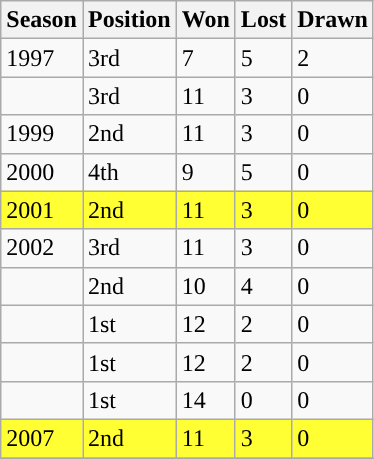<table class="wikitable collapsible">
<tr>
<th>Season</th>
<th>Position</th>
<th>Won</th>
<th>Lost</th>
<th>Drawn</th>
</tr>
<tr>
<td>1997</td>
<td>3rd</td>
<td>7</td>
<td>5</td>
<td>2</td>
</tr>
<tr style="background-color:#">
<td></td>
<td>3rd</td>
<td>11</td>
<td>3</td>
<td>0</td>
</tr>
<tr>
<td>1999</td>
<td>2nd</td>
<td>11</td>
<td>3</td>
<td>0</td>
</tr>
<tr>
<td>2000</td>
<td>4th</td>
<td>9</td>
<td>5</td>
<td>0</td>
</tr>
<tr style="background-color:#FFFF33">
<td>2001</td>
<td>2nd</td>
<td>11</td>
<td>3</td>
<td>0</td>
</tr>
<tr>
<td>2002</td>
<td>3rd</td>
<td>11</td>
<td>3</td>
<td>0</td>
</tr>
<tr style="background-color:#">
<td></td>
<td>2nd</td>
<td>10</td>
<td>4</td>
<td>0</td>
</tr>
<tr style="background-color:#">
<td></td>
<td>1st</td>
<td>12</td>
<td>2</td>
<td>0</td>
</tr>
<tr style="background-color:#">
<td></td>
<td>1st</td>
<td>12</td>
<td>2</td>
<td>0</td>
</tr>
<tr style="background-color:#">
<td></td>
<td>1st</td>
<td>14</td>
<td>0</td>
<td>0</td>
</tr>
<tr style="background-color:#FFFF33">
<td>2007</td>
<td>2nd</td>
<td>11</td>
<td>3</td>
<td>0</td>
</tr>
<tr>
</tr>
</table>
